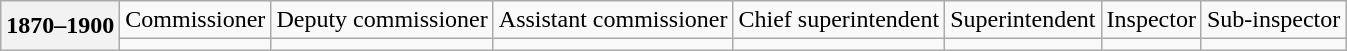<table class="wikitable">
<tr style="text-align:center;">
<th rowspan=2>1870–1900</th>
<td>Commissioner</td>
<td>Deputy commissioner</td>
<td>Assistant commissioner</td>
<td>Chief superintendent</td>
<td>Superintendent</td>
<td>Inspector</td>
<td>Sub-inspector</td>
</tr>
<tr style="text-align:center;">
<td></td>
<td></td>
<td></td>
<td></td>
<td></td>
<td></td>
<td></td>
</tr>
</table>
